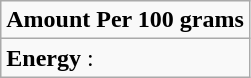<table class="wikitable">
<tr>
<td><strong>Amount Per 100 grams</strong></td>
</tr>
<tr>
<td><strong>Energy</strong>    :    </td>
</tr>
</table>
